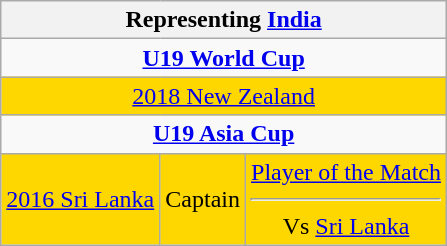<table class="wikitable" style="text-align:center;">
<tr>
<th colspan=3>Representing  <a href='#'>India</a></th>
</tr>
<tr>
<td colspan=3><strong><a href='#'>U19 World Cup</a></strong></td>
</tr>
<tr bgcolor=gold>
<td colspan=3> <a href='#'>2018 New Zealand</a></td>
</tr>
<tr>
<td colspan=3><strong><a href='#'>U19 Asia Cup</a></strong></td>
</tr>
<tr bgcolor=gold>
<td> <a href='#'>2016 Sri Lanka</a></td>
<td>Captain</td>
<td><a href='#'>Player of the Match</a><hr>Vs <a href='#'>Sri Lanka</a></td>
</tr>
</table>
